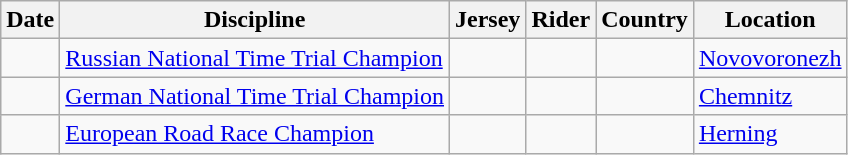<table class="wikitable">
<tr>
<th>Date</th>
<th>Discipline</th>
<th>Jersey</th>
<th>Rider</th>
<th>Country</th>
<th>Location</th>
</tr>
<tr>
<td></td>
<td><a href='#'>Russian National Time Trial Champion</a></td>
<td></td>
<td></td>
<td></td>
<td><a href='#'>Novovoronezh</a></td>
</tr>
<tr>
<td></td>
<td><a href='#'>German National Time Trial Champion</a></td>
<td></td>
<td></td>
<td></td>
<td><a href='#'>Chemnitz</a></td>
</tr>
<tr>
<td></td>
<td><a href='#'>European Road Race Champion</a></td>
<td></td>
<td></td>
<td></td>
<td><a href='#'>Herning</a></td>
</tr>
</table>
